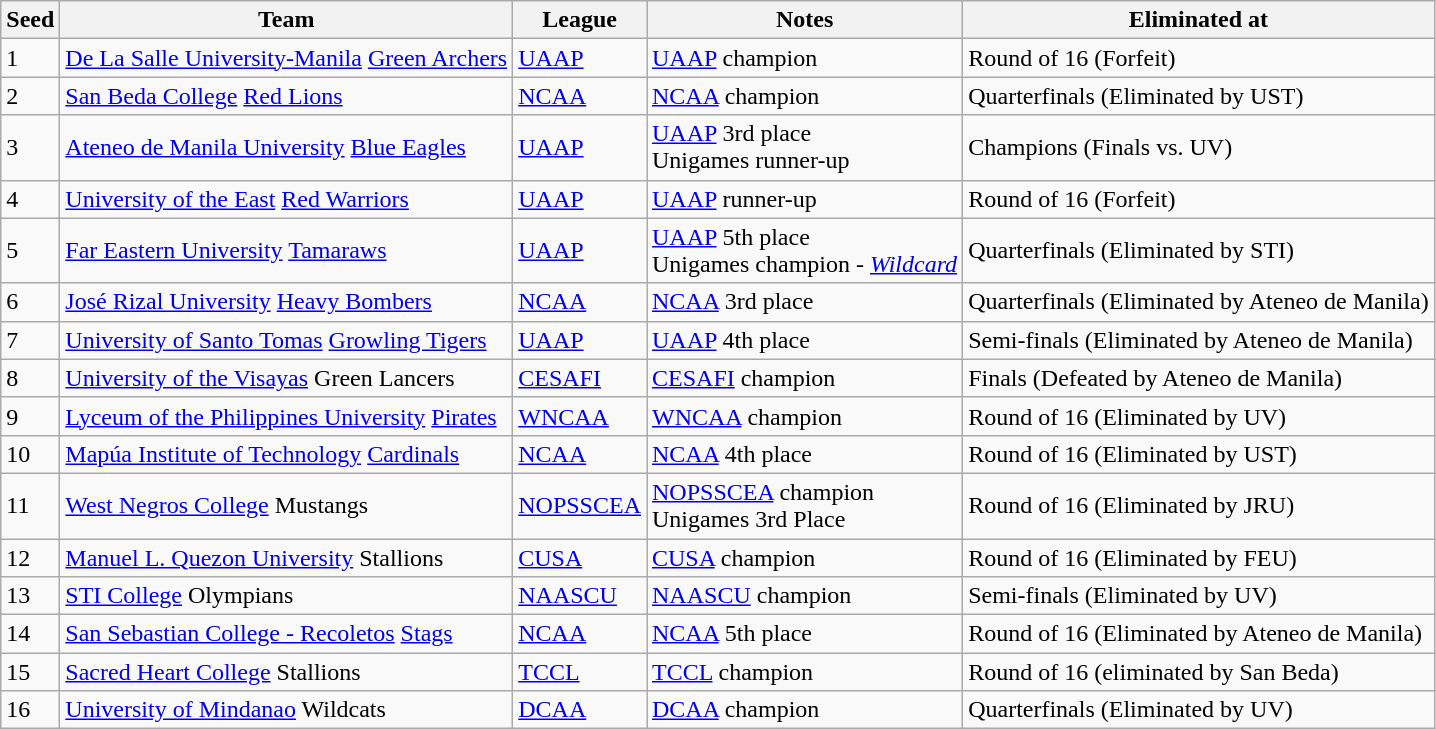<table class="wikitable">
<tr>
<th>Seed</th>
<th>Team</th>
<th>League</th>
<th>Notes</th>
<th>Eliminated at</th>
</tr>
<tr>
<td>1</td>
<td><a href='#'>De La Salle University-Manila</a> <a href='#'>Green Archers</a></td>
<td><a href='#'>UAAP</a></td>
<td><a href='#'>UAAP</a> champion</td>
<td>Round of 16 (Forfeit)</td>
</tr>
<tr>
<td>2</td>
<td><a href='#'>San Beda College</a> <a href='#'>Red Lions</a></td>
<td><a href='#'>NCAA</a></td>
<td><a href='#'>NCAA</a> champion</td>
<td>Quarterfinals (Eliminated by UST)</td>
</tr>
<tr>
<td>3</td>
<td><a href='#'>Ateneo de Manila University</a> <a href='#'>Blue Eagles</a></td>
<td><a href='#'>UAAP</a></td>
<td><a href='#'>UAAP</a> 3rd place<br>Unigames runner-up</td>
<td>Champions (Finals vs. UV)</td>
</tr>
<tr>
<td>4</td>
<td><a href='#'>University of the East</a> <a href='#'>Red Warriors</a></td>
<td><a href='#'>UAAP</a></td>
<td><a href='#'>UAAP</a> runner-up</td>
<td>Round of 16 (Forfeit)</td>
</tr>
<tr>
<td>5</td>
<td><a href='#'>Far Eastern University</a> <a href='#'>Tamaraws</a></td>
<td><a href='#'>UAAP</a></td>
<td><a href='#'>UAAP</a> 5th place<br>Unigames champion - <em><a href='#'>Wildcard</a></em></td>
<td>Quarterfinals (Eliminated by STI)</td>
</tr>
<tr>
<td>6</td>
<td><a href='#'>José Rizal University</a> <a href='#'>Heavy Bombers</a></td>
<td><a href='#'>NCAA</a></td>
<td><a href='#'>NCAA</a> 3rd place</td>
<td>Quarterfinals (Eliminated by Ateneo de Manila)</td>
</tr>
<tr>
<td>7</td>
<td><a href='#'>University of Santo Tomas</a> <a href='#'>Growling Tigers</a></td>
<td><a href='#'>UAAP</a></td>
<td><a href='#'>UAAP</a> 4th place</td>
<td>Semi-finals (Eliminated by Ateneo de Manila)</td>
</tr>
<tr>
<td>8</td>
<td><a href='#'>University of the Visayas</a> Green Lancers</td>
<td><a href='#'>CESAFI</a></td>
<td><a href='#'>CESAFI</a> champion</td>
<td>Finals (Defeated by Ateneo de Manila)</td>
</tr>
<tr>
<td>9</td>
<td><a href='#'>Lyceum of the Philippines University</a> <a href='#'>Pirates</a></td>
<td><a href='#'>WNCAA</a></td>
<td><a href='#'>WNCAA</a> champion</td>
<td>Round of 16 (Eliminated by UV)</td>
</tr>
<tr>
<td>10</td>
<td><a href='#'>Mapúa Institute of Technology</a> <a href='#'>Cardinals</a></td>
<td><a href='#'>NCAA</a></td>
<td><a href='#'>NCAA</a> 4th place</td>
<td>Round of 16 (Eliminated by UST)</td>
</tr>
<tr>
<td>11</td>
<td><a href='#'>West Negros College</a> Mustangs</td>
<td><a href='#'>NOPSSCEA</a></td>
<td><a href='#'>NOPSSCEA</a> champion<br>Unigames 3rd Place</td>
<td>Round of 16 (Eliminated by JRU)</td>
</tr>
<tr>
<td>12</td>
<td><a href='#'>Manuel L. Quezon University</a> Stallions</td>
<td><a href='#'>CUSA</a></td>
<td><a href='#'>CUSA</a> champion</td>
<td>Round of 16 (Eliminated by FEU)</td>
</tr>
<tr>
<td>13</td>
<td><a href='#'>STI College</a> Olympians</td>
<td><a href='#'>NAASCU</a></td>
<td><a href='#'>NAASCU</a> champion</td>
<td>Semi-finals (Eliminated by UV)</td>
</tr>
<tr>
<td>14</td>
<td><a href='#'>San Sebastian College - Recoletos</a> <a href='#'>Stags</a></td>
<td><a href='#'>NCAA</a></td>
<td><a href='#'>NCAA</a> 5th place</td>
<td>Round of 16 (Eliminated by Ateneo de Manila)</td>
</tr>
<tr>
<td>15</td>
<td><a href='#'>Sacred Heart College</a> Stallions</td>
<td><a href='#'>TCCL</a></td>
<td><a href='#'>TCCL</a> champion</td>
<td>Round of 16 (eliminated by San Beda)</td>
</tr>
<tr>
<td>16</td>
<td><a href='#'>University of Mindanao</a> Wildcats</td>
<td><a href='#'>DCAA</a></td>
<td><a href='#'>DCAA</a> champion</td>
<td>Quarterfinals (Eliminated by UV)</td>
</tr>
</table>
